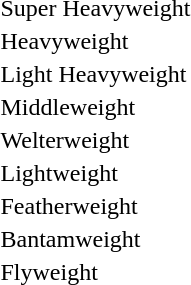<table>
<tr>
<td>Super Heavyweight</td>
<td></td>
<td></td>
<td></td>
<td></td>
</tr>
<tr>
<td>Heavyweight</td>
<td></td>
<td></td>
<td></td>
<td></td>
</tr>
<tr>
<td>Light Heavyweight</td>
<td></td>
<td></td>
<td></td>
<td></td>
</tr>
<tr>
<td>Middleweight</td>
<td></td>
<td></td>
<td></td>
<td></td>
</tr>
<tr>
<td>Welterweight</td>
<td></td>
<td></td>
<td></td>
<td></td>
</tr>
<tr>
<td>Lightweight</td>
<td></td>
<td></td>
<td></td>
<td></td>
</tr>
<tr>
<td>Featherweight</td>
<td></td>
<td></td>
<td></td>
<td></td>
</tr>
<tr>
<td>Bantamweight</td>
<td></td>
<td></td>
<td></td>
<td></td>
</tr>
<tr>
<td>Flyweight</td>
<td></td>
<td></td>
<td></td>
<td></td>
</tr>
</table>
